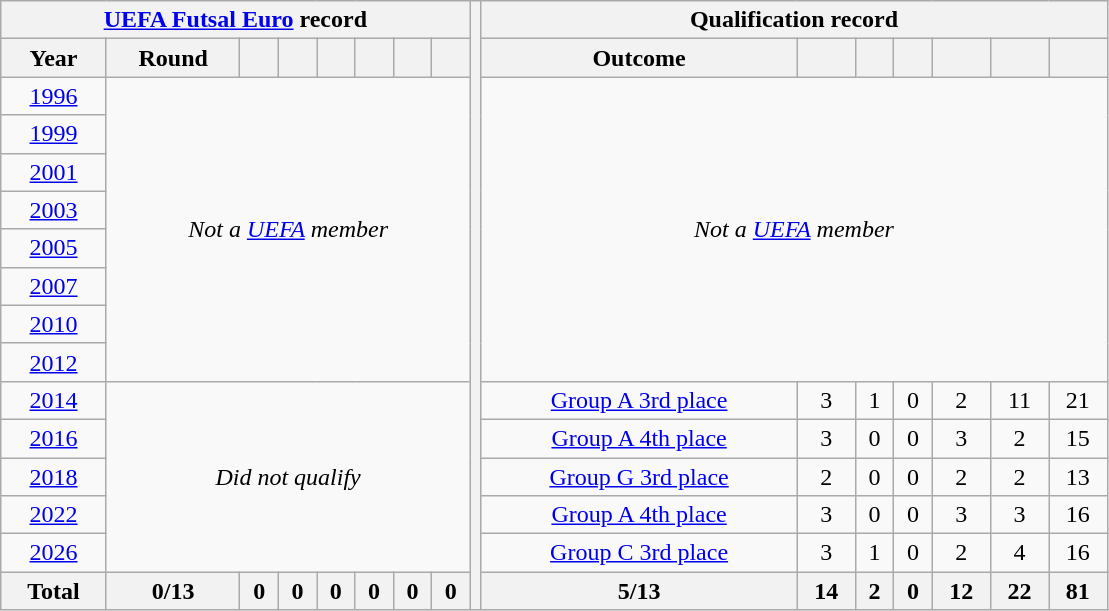<table class="wikitable" style="text-align: center;">
<tr>
<th colspan=8><a href='#'>UEFA Futsal Euro</a> record</th>
<th width=1% rowspan=17></th>
<th colspan=7>Qualification record</th>
</tr>
<tr>
<th>Year</th>
<th>Round</th>
<th></th>
<th></th>
<th></th>
<th></th>
<th></th>
<th></th>
<th>Outcome</th>
<th></th>
<th></th>
<th></th>
<th></th>
<th></th>
<th></th>
</tr>
<tr>
<td> <a href='#'>1996</a></td>
<td colspan=7 rowspan=8><em>Not a <a href='#'>UEFA</a> member</em></td>
<td colspan=7 rowspan=8><em>Not a <a href='#'>UEFA</a> member</em></td>
</tr>
<tr>
<td> <a href='#'>1999</a></td>
</tr>
<tr>
<td> <a href='#'>2001</a></td>
</tr>
<tr>
<td> <a href='#'>2003</a></td>
</tr>
<tr>
<td> <a href='#'>2005</a></td>
</tr>
<tr>
<td> <a href='#'>2007</a></td>
</tr>
<tr>
<td> <a href='#'>2010</a></td>
</tr>
<tr>
<td> <a href='#'>2012</a></td>
</tr>
<tr>
<td> <a href='#'>2014</a></td>
<td colspan=7 rowspan=5><em>Did not qualify</em></td>
<td><a href='#'>Group A 3rd place</a></td>
<td>3</td>
<td>1</td>
<td>0</td>
<td>2</td>
<td>11</td>
<td>21</td>
</tr>
<tr>
<td> <a href='#'>2016</a></td>
<td><a href='#'>Group A 4th place</a></td>
<td>3</td>
<td>0</td>
<td>0</td>
<td>3</td>
<td>2</td>
<td>15</td>
</tr>
<tr>
<td> <a href='#'>2018</a></td>
<td><a href='#'>Group G 3rd place</a></td>
<td>2</td>
<td>0</td>
<td>0</td>
<td>2</td>
<td>2</td>
<td>13</td>
</tr>
<tr>
<td> <a href='#'>2022</a></td>
<td><a href='#'>Group A 4th place</a></td>
<td>3</td>
<td>0</td>
<td>0</td>
<td>3</td>
<td>3</td>
<td>16</td>
</tr>
<tr>
<td> <a href='#'>2026</a></td>
<td><a href='#'>Group C 3rd place</a></td>
<td>3</td>
<td>1</td>
<td>0</td>
<td>2</td>
<td>4</td>
<td>16</td>
</tr>
<tr>
<th><strong>Total</strong></th>
<th>0/13</th>
<th>0</th>
<th>0</th>
<th>0</th>
<th>0</th>
<th>0</th>
<th>0</th>
<th>5/13</th>
<th>14</th>
<th>2</th>
<th>0</th>
<th>12</th>
<th>22</th>
<th>81</th>
</tr>
</table>
